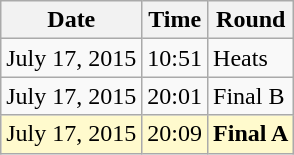<table class="wikitable">
<tr>
<th>Date</th>
<th>Time</th>
<th>Round</th>
</tr>
<tr>
<td>July 17, 2015</td>
<td>10:51</td>
<td>Heats</td>
</tr>
<tr>
<td>July 17, 2015</td>
<td>20:01</td>
<td>Final B</td>
</tr>
<tr style=background:lemonchiffon>
<td>July 17, 2015</td>
<td>20:09</td>
<td><strong>Final A</strong></td>
</tr>
</table>
